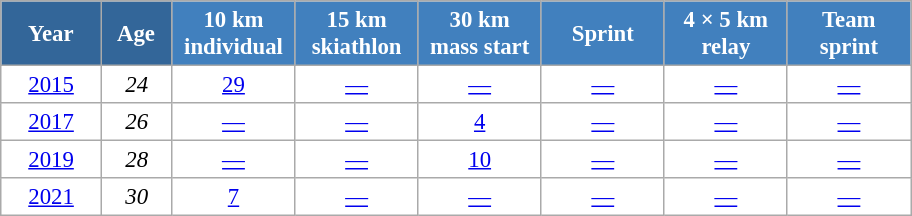<table class="wikitable" style="font-size:95%; text-align:center; border:grey solid 1px; border-collapse:collapse; background:#ffffff;">
<tr>
<th style="background-color:#369; color:white; width:60px;"> Year </th>
<th style="background-color:#369; color:white; width:40px;"> Age </th>
<th style="background-color:#4180be; color:white; width:75px;"> 10 km <br> individual </th>
<th style="background-color:#4180be; color:white; width:75px;"> 15 km <br> skiathlon </th>
<th style="background-color:#4180be; color:white; width:75px;"> 30 km <br> mass start </th>
<th style="background-color:#4180be; color:white; width:75px;"> Sprint </th>
<th style="background-color:#4180be; color:white; width:75px;"> 4 × 5 km <br> relay </th>
<th style="background-color:#4180be; color:white; width:75px;"> Team <br> sprint </th>
</tr>
<tr>
<td><a href='#'>2015</a></td>
<td><em>24</em></td>
<td><a href='#'>29</a></td>
<td><a href='#'>—</a></td>
<td><a href='#'>—</a></td>
<td><a href='#'>—</a></td>
<td><a href='#'>—</a></td>
<td><a href='#'>—</a></td>
</tr>
<tr>
<td><a href='#'>2017</a></td>
<td><em>26</em></td>
<td><a href='#'>—</a></td>
<td><a href='#'>—</a></td>
<td><a href='#'>4</a></td>
<td><a href='#'>—</a></td>
<td><a href='#'>—</a></td>
<td><a href='#'>—</a></td>
</tr>
<tr>
<td><a href='#'>2019</a></td>
<td><em>28</em></td>
<td><a href='#'>—</a></td>
<td><a href='#'>—</a></td>
<td><a href='#'>10</a></td>
<td><a href='#'>—</a></td>
<td><a href='#'>—</a></td>
<td><a href='#'>—</a></td>
</tr>
<tr>
<td><a href='#'>2021</a></td>
<td><em>30</em></td>
<td><a href='#'>7</a></td>
<td><a href='#'>—</a></td>
<td><a href='#'>—</a></td>
<td><a href='#'>—</a></td>
<td><a href='#'>—</a></td>
<td><a href='#'>—</a></td>
</tr>
</table>
